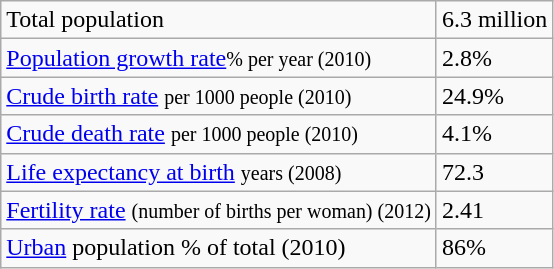<table class="wikitable">
<tr>
<td>Total population</td>
<td>6.3 million</td>
</tr>
<tr>
<td><a href='#'>Population growth rate</a><small>% per year (2010)</small></td>
<td>2.8%</td>
</tr>
<tr>
<td><a href='#'>Crude birth rate</a> <small>per 1000 people (2010)</small></td>
<td>24.9%</td>
</tr>
<tr>
<td><a href='#'>Crude death rate</a> <small>per 1000 people (2010)</small></td>
<td>4.1%</td>
</tr>
<tr>
<td><a href='#'>Life expectancy at birth</a> <small>years (2008)</small></td>
<td>72.3</td>
</tr>
<tr>
<td><a href='#'>Fertility rate</a> <small>(number of births per woman) (2012)</small></td>
<td>2.41</td>
</tr>
<tr>
<td><a href='#'>Urban</a> population % of total (2010)</td>
<td>86%</td>
</tr>
</table>
